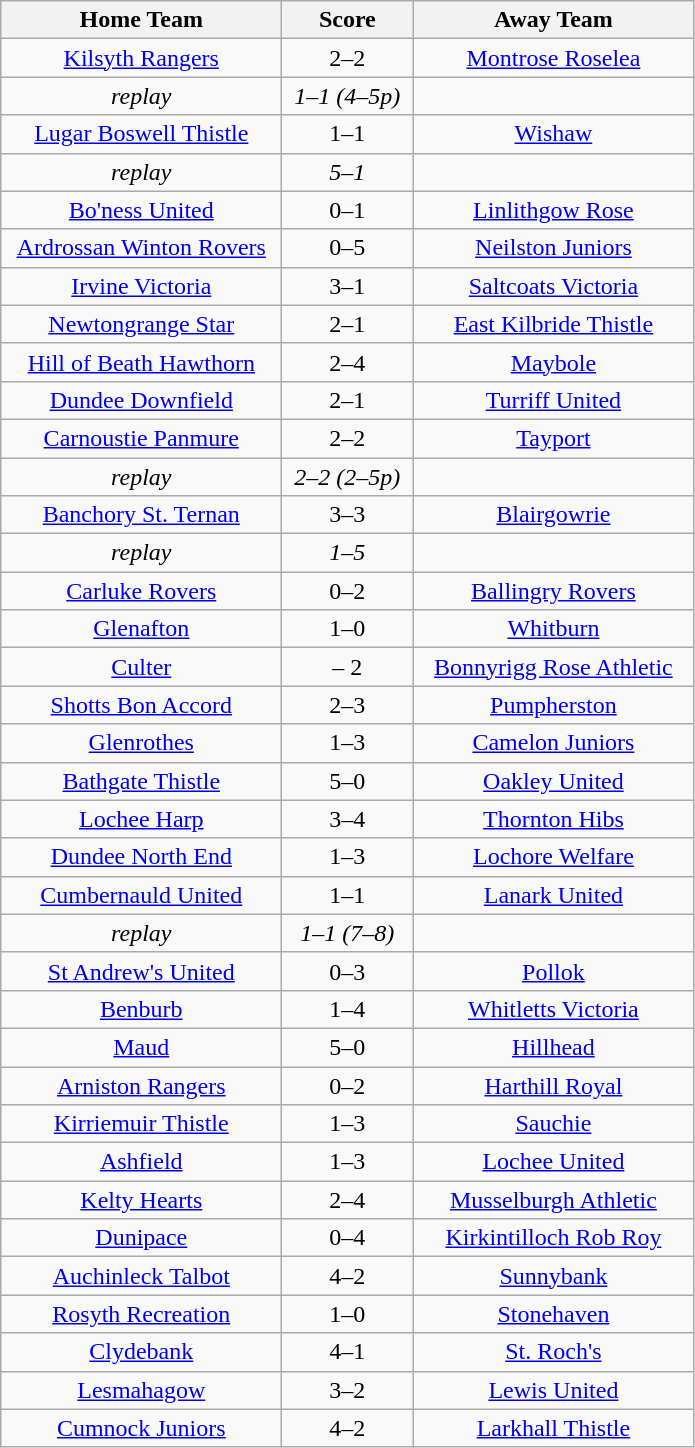<table class="wikitable" style="text-align: center">
<tr>
<th width=180>Home Team</th>
<th width=80>Score</th>
<th width=180>Away Team</th>
</tr>
<tr>
<td><a href='#'>Kilsyth Rangers</a></td>
<td>2–2</td>
<td><a href='#'>Montrose Roselea</a></td>
</tr>
<tr>
<td><em>replay</em></td>
<td><em>1–1 (4–5p)</em></td>
<td></td>
</tr>
<tr>
<td><a href='#'>Lugar Boswell Thistle</a></td>
<td>1–1</td>
<td><a href='#'>Wishaw</a></td>
</tr>
<tr>
<td><em>replay</em></td>
<td><em>5–1</em></td>
<td></td>
</tr>
<tr>
<td><a href='#'>Bo'ness United</a></td>
<td>0–1</td>
<td><a href='#'>Linlithgow Rose</a></td>
</tr>
<tr>
<td><a href='#'>Ardrossan Winton Rovers</a></td>
<td>0–5</td>
<td><a href='#'>Neilston Juniors</a></td>
</tr>
<tr>
<td><a href='#'>Irvine Victoria</a></td>
<td>3–1</td>
<td><a href='#'>Saltcoats Victoria</a></td>
</tr>
<tr>
<td><a href='#'>Newtongrange Star</a></td>
<td>2–1</td>
<td><a href='#'>East Kilbride Thistle</a></td>
</tr>
<tr>
<td><a href='#'>Hill of Beath Hawthorn</a></td>
<td>2–4</td>
<td><a href='#'>Maybole</a></td>
</tr>
<tr>
<td><a href='#'>Dundee Downfield</a></td>
<td>2–1</td>
<td><a href='#'>Turriff United</a></td>
</tr>
<tr>
<td><a href='#'>Carnoustie Panmure</a></td>
<td>2–2</td>
<td><a href='#'>Tayport</a></td>
</tr>
<tr>
<td><em>replay</em></td>
<td><em>2–2 (2–5p)</em></td>
<td></td>
</tr>
<tr>
<td><a href='#'>Banchory St. Ternan</a></td>
<td>3–3</td>
<td><a href='#'>Blairgowrie</a></td>
</tr>
<tr>
<td><em>replay</em></td>
<td><em>1–5</em></td>
<td></td>
</tr>
<tr>
<td><a href='#'>Carluke Rovers</a></td>
<td>0–2</td>
<td><a href='#'>Ballingry Rovers</a></td>
</tr>
<tr>
<td><a href='#'>Glenafton</a></td>
<td>1–0</td>
<td><a href='#'>Whitburn</a></td>
</tr>
<tr>
<td><a href='#'>Culter</a></td>
<td>– 2</td>
<td><a href='#'>Bonnyrigg Rose Athletic</a></td>
</tr>
<tr>
<td><a href='#'>Shotts Bon Accord</a></td>
<td>2–3</td>
<td><a href='#'>Pumpherston</a></td>
</tr>
<tr>
<td><a href='#'>Glenrothes</a></td>
<td>1–3</td>
<td><a href='#'>Camelon Juniors</a></td>
</tr>
<tr>
<td><a href='#'>Bathgate Thistle</a></td>
<td>5–0</td>
<td><a href='#'>Oakley United</a></td>
</tr>
<tr>
<td><a href='#'>Lochee Harp</a></td>
<td>3–4</td>
<td><a href='#'>Thornton Hibs</a></td>
</tr>
<tr>
<td><a href='#'>Dundee North End</a></td>
<td>1–3</td>
<td><a href='#'>Lochore Welfare</a></td>
</tr>
<tr>
<td><a href='#'>Cumbernauld United</a></td>
<td>1–1</td>
<td><a href='#'>Lanark United</a></td>
</tr>
<tr>
<td><em>replay</em></td>
<td><em>1–1 (7–8)</em></td>
<td></td>
</tr>
<tr>
<td><a href='#'>St Andrew's United</a></td>
<td>0–3</td>
<td><a href='#'>Pollok</a></td>
</tr>
<tr>
<td><a href='#'>Benburb</a></td>
<td>1–4</td>
<td><a href='#'>Whitletts Victoria</a></td>
</tr>
<tr>
<td><a href='#'>Maud</a></td>
<td>5–0</td>
<td><a href='#'>Hillhead</a></td>
</tr>
<tr>
<td><a href='#'>Arniston Rangers</a></td>
<td>0–2</td>
<td><a href='#'>Harthill Royal</a></td>
</tr>
<tr>
<td><a href='#'>Kirriemuir Thistle</a></td>
<td>1–3</td>
<td><a href='#'>Sauchie</a></td>
</tr>
<tr>
<td><a href='#'>Ashfield</a></td>
<td>1–3</td>
<td><a href='#'>Lochee United</a></td>
</tr>
<tr>
<td><a href='#'>Kelty Hearts</a></td>
<td>2–4</td>
<td><a href='#'>Musselburgh Athletic</a></td>
</tr>
<tr>
<td><a href='#'>Dunipace</a></td>
<td>0–4</td>
<td><a href='#'>Kirkintilloch Rob Roy</a></td>
</tr>
<tr>
<td><a href='#'>Auchinleck Talbot</a></td>
<td>4–2</td>
<td><a href='#'>Sunnybank</a></td>
</tr>
<tr>
<td><a href='#'>Rosyth Recreation</a></td>
<td>1–0</td>
<td><a href='#'>Stonehaven</a></td>
</tr>
<tr>
<td><a href='#'>Clydebank</a></td>
<td>4–1</td>
<td><a href='#'>St. Roch's</a></td>
</tr>
<tr>
<td><a href='#'>Lesmahagow</a></td>
<td>3–2</td>
<td><a href='#'>Lewis United</a></td>
</tr>
<tr>
<td><a href='#'>Cumnock Juniors</a></td>
<td>4–2</td>
<td><a href='#'>Larkhall Thistle</a></td>
</tr>
</table>
